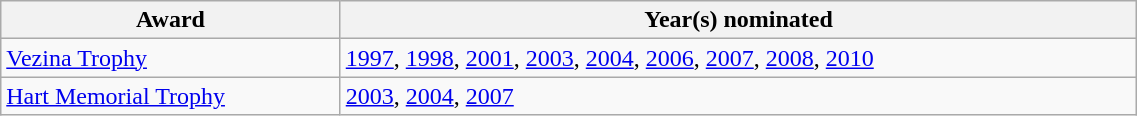<table class="wikitable" style="width:60%;">
<tr>
<th>Award</th>
<th>Year(s) nominated</th>
</tr>
<tr>
<td><a href='#'>Vezina Trophy</a></td>
<td><a href='#'>1997</a>, <a href='#'>1998</a>, <a href='#'>2001</a>, <a href='#'>2003</a>, <a href='#'>2004</a>, <a href='#'>2006</a>, <a href='#'>2007</a>, <a href='#'>2008</a>, <a href='#'>2010</a></td>
</tr>
<tr>
<td><a href='#'>Hart Memorial Trophy</a></td>
<td><a href='#'>2003</a>, <a href='#'>2004</a>, <a href='#'>2007</a></td>
</tr>
</table>
